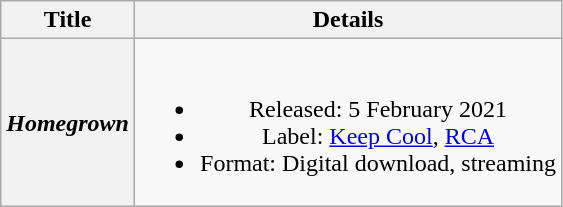<table class="wikitable plainrowheaders" style="text-align:center;">
<tr>
<th>Title</th>
<th>Details</th>
</tr>
<tr>
<th scope="row"><em>Homegrown</em></th>
<td><br><ul><li>Released: 5 February 2021</li><li>Label: <a href='#'>Keep Cool</a>, <a href='#'>RCA</a></li><li>Format: Digital download, streaming</li></ul></td>
</tr>
</table>
